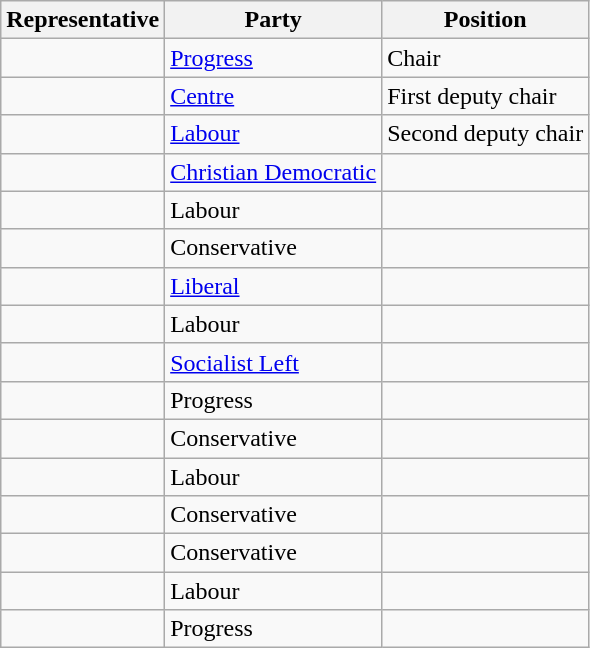<table class="wikitable sortable">
<tr>
<th>Representative</th>
<th>Party</th>
<th>Position</th>
</tr>
<tr>
<td></td>
<td><a href='#'>Progress</a></td>
<td>Chair</td>
</tr>
<tr>
<td></td>
<td><a href='#'>Centre</a></td>
<td>First deputy chair</td>
</tr>
<tr>
<td></td>
<td><a href='#'>Labour</a></td>
<td>Second deputy chair</td>
</tr>
<tr>
<td></td>
<td><a href='#'>Christian Democratic</a></td>
<td></td>
</tr>
<tr>
<td></td>
<td>Labour</td>
<td></td>
</tr>
<tr>
<td></td>
<td>Conservative</td>
<td></td>
</tr>
<tr>
<td></td>
<td><a href='#'>Liberal</a></td>
<td></td>
</tr>
<tr>
<td></td>
<td>Labour</td>
<td></td>
</tr>
<tr>
<td></td>
<td><a href='#'>Socialist Left</a></td>
<td></td>
</tr>
<tr>
<td></td>
<td>Progress</td>
<td></td>
</tr>
<tr>
<td></td>
<td>Conservative</td>
<td></td>
</tr>
<tr>
<td></td>
<td>Labour</td>
<td></td>
</tr>
<tr>
<td></td>
<td>Conservative</td>
<td></td>
</tr>
<tr>
<td></td>
<td>Conservative</td>
<td></td>
</tr>
<tr>
<td></td>
<td>Labour</td>
<td></td>
</tr>
<tr>
<td></td>
<td>Progress</td>
<td></td>
</tr>
</table>
